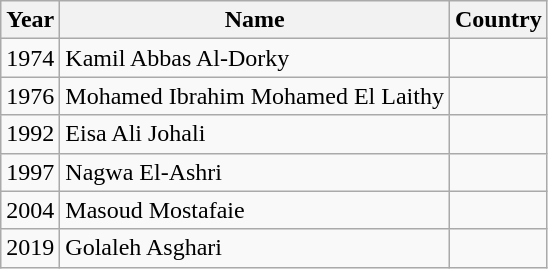<table class="wikitable plainrowheaders sortable">
<tr>
<th>Year</th>
<th>Name</th>
<th>Country</th>
</tr>
<tr>
<td>1974</td>
<td>Kamil Abbas Al-Dorky</td>
<td></td>
</tr>
<tr>
<td>1976</td>
<td>Mohamed Ibrahim Mohamed El Laithy</td>
<td></td>
</tr>
<tr>
<td>1992</td>
<td>Eisa Ali Johali</td>
<td></td>
</tr>
<tr>
<td>1997</td>
<td>Nagwa El-Ashri</td>
<td></td>
</tr>
<tr>
<td>2004</td>
<td>Masoud Mostafaie</td>
<td></td>
</tr>
<tr>
<td>2019</td>
<td>Golaleh Asghari </td>
<td></td>
</tr>
</table>
